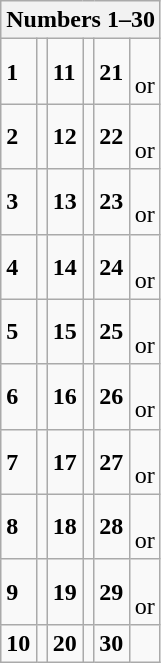<table class="wikitable">
<tr>
<th colspan="6">Numbers 1–30</th>
</tr>
<tr>
<td><strong>1</strong></td>
<td></td>
<td><strong>11</strong></td>
<td></td>
<td><strong>21</strong></td>
<td><br>or<br></td>
</tr>
<tr>
<td><strong>2</strong></td>
<td></td>
<td><strong>12</strong></td>
<td></td>
<td><strong>22</strong></td>
<td><br>or<br></td>
</tr>
<tr>
<td><strong>3</strong></td>
<td></td>
<td><strong>13</strong></td>
<td></td>
<td><strong>23</strong></td>
<td><br>or<br></td>
</tr>
<tr>
<td><strong>4</strong></td>
<td></td>
<td><strong>14</strong></td>
<td></td>
<td><strong>24</strong></td>
<td><br>or<br></td>
</tr>
<tr>
<td><strong>5</strong></td>
<td></td>
<td><strong>15</strong></td>
<td></td>
<td><strong>25</strong></td>
<td><br>or<br></td>
</tr>
<tr>
<td><strong>6</strong></td>
<td></td>
<td><strong>16</strong></td>
<td></td>
<td><strong>26</strong></td>
<td><br>or<br></td>
</tr>
<tr>
<td><strong>7</strong></td>
<td></td>
<td><strong>17</strong></td>
<td></td>
<td><strong>27</strong></td>
<td><br>or<br></td>
</tr>
<tr>
<td><strong>8</strong></td>
<td></td>
<td><strong>18</strong></td>
<td></td>
<td><strong>28</strong></td>
<td><br>or<br></td>
</tr>
<tr>
<td><strong>9</strong></td>
<td></td>
<td><strong>19</strong></td>
<td></td>
<td><strong>29</strong></td>
<td><br>or<br></td>
</tr>
<tr>
<td><strong>10</strong></td>
<td></td>
<td><strong>20</strong></td>
<td></td>
<td><strong>30</strong></td>
<td></td>
</tr>
</table>
